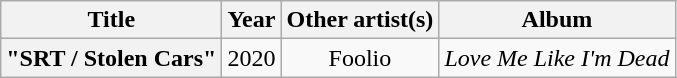<table class="wikitable plainrowheaders" style="text-align:center;">
<tr>
<th>Title</th>
<th>Year</th>
<th>Other artist(s)</th>
<th>Album</th>
</tr>
<tr>
<th scope="row">"SRT / Stolen Cars"</th>
<td>2020</td>
<td>Foolio</td>
<td><em>Love Me Like I'm Dead</em></td>
</tr>
</table>
